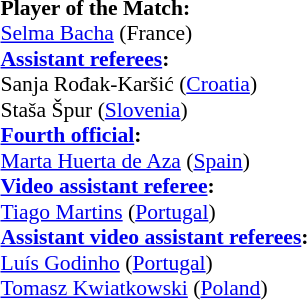<table style="width:50%; font-size:90%;">
<tr>
<td><br><strong>Player of the Match:</strong>
<br><a href='#'>Selma Bacha</a> (France)<br><strong><a href='#'>Assistant referees</a>:</strong>
<br>Sanja Rođak-Karšić (<a href='#'>Croatia</a>)
<br>Staša Špur (<a href='#'>Slovenia</a>)
<br><strong><a href='#'>Fourth official</a>:</strong>
<br><a href='#'>Marta Huerta de Aza</a> (<a href='#'>Spain</a>)
<br><strong><a href='#'>Video assistant referee</a>:</strong>
<br><a href='#'>Tiago Martins</a> (<a href='#'>Portugal</a>)
<br><strong><a href='#'>Assistant video assistant referees</a>:</strong>
<br><a href='#'>Luís Godinho</a> (<a href='#'>Portugal</a>)
<br><a href='#'>Tomasz Kwiatkowski</a> (<a href='#'>Poland</a>)</td>
</tr>
</table>
